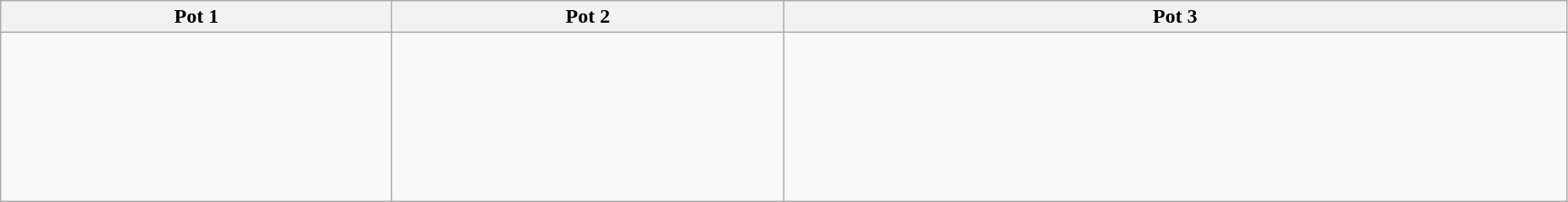<table class="wikitable" width=98%>
<tr>
<th width=25%>Pot 1</th>
<th width=25%>Pot 2</th>
<th colspan="2" width=50%>Pot 3</th>
</tr>
<tr>
<td><br> <br>
 <br>
 <br>
</td>
<td><br> <br>
 <br>
 <br>
</td>
<td><br>

 <br>
 <br>
 <br>
 

 <br>
 <br>
 <br>
 
</td>
</tr>
</table>
